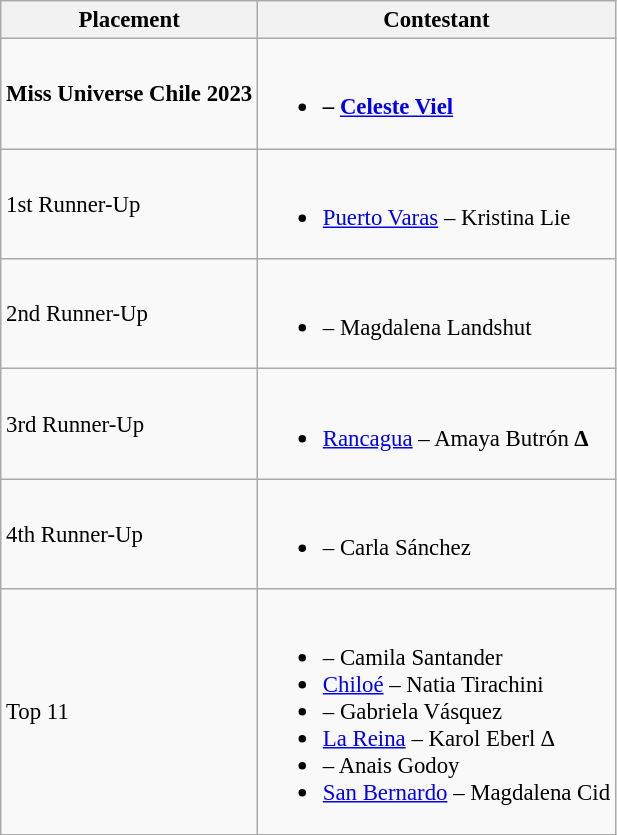<table class="wikitable sortable" style="font-size: 95%;">
<tr>
<th>Placement</th>
<th>Contestant</th>
</tr>
<tr>
<td><strong>Miss Universe Chile 2023</strong></td>
<td><br><ul><li><strong> – <a href='#'>Celeste Viel</a></strong></li></ul></td>
</tr>
<tr>
<td>1st Runner-Up</td>
<td><br><ul><li> <a href='#'>Puerto Varas</a> – Kristina Lie</li></ul></td>
</tr>
<tr>
<td>2nd Runner-Up</td>
<td><br><ul><li> – Magdalena Landshut</li></ul></td>
</tr>
<tr>
<td>3rd Runner-Up</td>
<td><br><ul><li> <a href='#'>Rancagua</a> – Amaya Butrón <strong>∆</strong></li></ul></td>
</tr>
<tr>
<td>4th Runner-Up</td>
<td><br><ul><li> – Carla Sánchez</li></ul></td>
</tr>
<tr>
<td>Top 11</td>
<td><br><ul><li> – Camila Santander</li><li> <a href='#'>Chiloé</a> – Natia Tirachini</li><li> – Gabriela Vásquez</li><li> <a href='#'>La Reina</a> – Karol Eberl ∆</li><li> – Anais Godoy</li><li> <a href='#'>San Bernardo</a> – Magdalena Cid</li></ul></td>
</tr>
</table>
